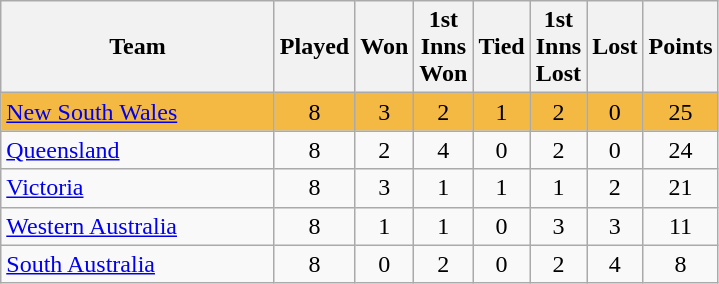<table class="wikitable" style="text-align:center;">
<tr>
<th width=175>Team</th>
<th style="width:30px;" abbr="Played">Played</th>
<th style="width:30px;" abbr="Won">Won</th>
<th style="width:30px;" abbr="1stWon">1st Inns Won</th>
<th style="width:30px;" abbr="Tied">Tied</th>
<th style="width:30px;" abbr="1stLost">1st Inns Lost</th>
<th style="width:30px;" abbr="Lost">Lost</th>
<th style="width:30px;" abbr="Points">Points</th>
</tr>
<tr style="background:#f4b942;">
<td style="text-align:left;"><a href='#'>New South Wales</a></td>
<td>8</td>
<td>3</td>
<td>2</td>
<td>1</td>
<td>2</td>
<td>0</td>
<td>25</td>
</tr>
<tr>
<td style="text-align:left;"><a href='#'>Queensland</a></td>
<td>8</td>
<td>2</td>
<td>4</td>
<td>0</td>
<td>2</td>
<td>0</td>
<td>24</td>
</tr>
<tr>
<td style="text-align:left;"><a href='#'>Victoria</a></td>
<td>8</td>
<td>3</td>
<td>1</td>
<td>1</td>
<td>1</td>
<td>2</td>
<td>21</td>
</tr>
<tr>
<td style="text-align:left;"><a href='#'>Western Australia</a></td>
<td>8</td>
<td>1</td>
<td>1</td>
<td>0</td>
<td>3</td>
<td>3</td>
<td>11</td>
</tr>
<tr>
<td style="text-align:left;"><a href='#'>South Australia</a></td>
<td>8</td>
<td>0</td>
<td>2</td>
<td>0</td>
<td>2</td>
<td>4</td>
<td>8</td>
</tr>
</table>
